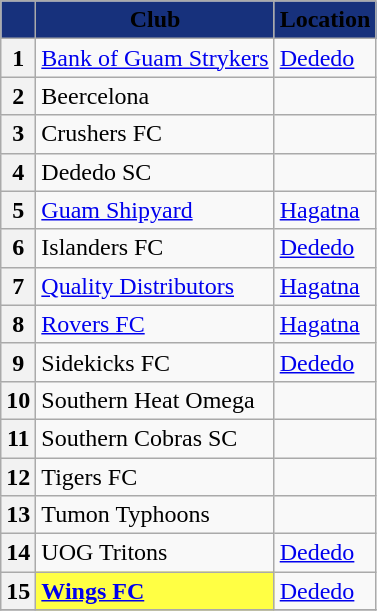<table class="wikitable sortable" style="text-align:left">
<tr>
<th style="background:#17317c;"></th>
<th style="background:#17317c;"><span>Club</span></th>
<th style="background:#17317c;"><span>Location</span></th>
</tr>
<tr>
<th>1</th>
<td><a href='#'>Bank of Guam Strykers</a></td>
<td><a href='#'>Dededo</a></td>
</tr>
<tr>
<th>2</th>
<td>Beercelona</td>
<td></td>
</tr>
<tr>
<th>3</th>
<td>Crushers FC</td>
<td></td>
</tr>
<tr>
<th>4</th>
<td>Dededo SC</td>
<td></td>
</tr>
<tr>
<th>5</th>
<td><a href='#'>Guam Shipyard</a></td>
<td><a href='#'>Hagatna</a></td>
</tr>
<tr>
<th>6</th>
<td>Islanders FC</td>
<td><a href='#'>Dededo</a></td>
</tr>
<tr>
<th>7</th>
<td><a href='#'>Quality Distributors</a></td>
<td><a href='#'>Hagatna</a></td>
</tr>
<tr>
<th>8</th>
<td><a href='#'>Rovers FC</a></td>
<td><a href='#'>Hagatna</a></td>
</tr>
<tr>
<th>9</th>
<td>Sidekicks FC</td>
<td><a href='#'>Dededo</a></td>
</tr>
<tr>
<th>10</th>
<td>Southern Heat Omega</td>
<td></td>
</tr>
<tr>
<th>11</th>
<td>Southern Cobras SC</td>
<td></td>
</tr>
<tr>
<th>12</th>
<td>Tigers FC</td>
<td></td>
</tr>
<tr>
<th>13</th>
<td>Tumon Typhoons</td>
<td></td>
</tr>
<tr>
<th>14</th>
<td>UOG Tritons</td>
<td><a href='#'>Dededo</a></td>
</tr>
<tr>
<th>15</th>
<td bgcolor=#ffff44><strong><a href='#'>Wings FC</a></strong></td>
<td><a href='#'>Dededo</a></td>
</tr>
<tr>
</tr>
</table>
